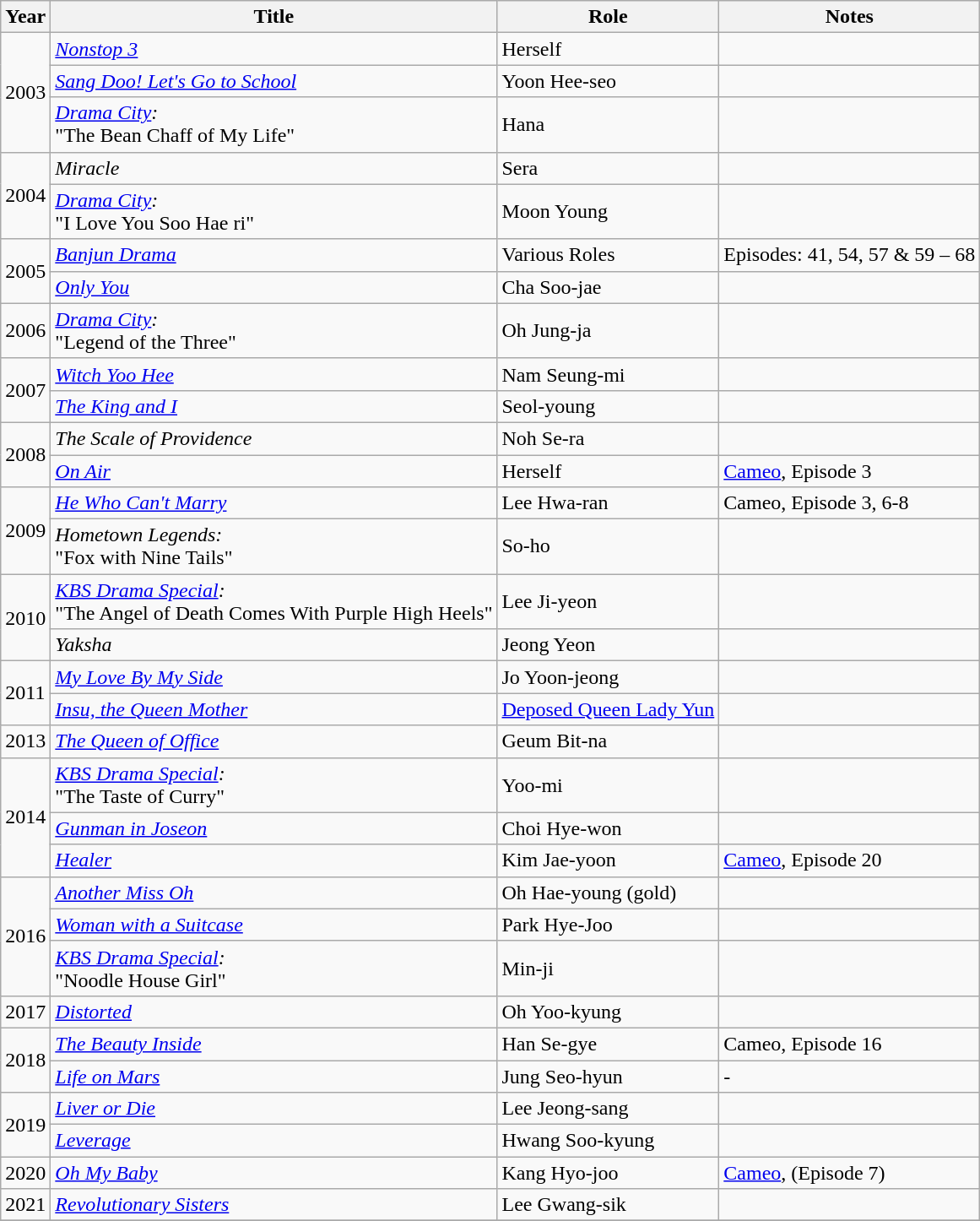<table class="wikitable sortable">
<tr>
<th>Year</th>
<th>Title</th>
<th>Role</th>
<th>Notes</th>
</tr>
<tr>
<td rowspan="3">2003</td>
<td><em><a href='#'>Nonstop 3</a></em></td>
<td>Herself</td>
<td></td>
</tr>
<tr>
<td><em><a href='#'>Sang Doo! Let's Go to School</a></em></td>
<td>Yoon Hee-seo</td>
<td></td>
</tr>
<tr>
<td><em><a href='#'>Drama City</a>:</em><br>"The Bean Chaff of My Life"</td>
<td>Hana</td>
<td></td>
</tr>
<tr>
<td rowspan="2">2004</td>
<td><em>Miracle</em></td>
<td>Sera</td>
<td></td>
</tr>
<tr>
<td><em><a href='#'>Drama City</a>:</em><br>"I Love You Soo Hae ri"</td>
<td>Moon Young</td>
<td></td>
</tr>
<tr>
<td rowspan="2">2005</td>
<td><em><a href='#'>Banjun Drama</a></em></td>
<td>Various Roles</td>
<td>Episodes: 41, 54, 57 & 59 – 68</td>
</tr>
<tr>
<td><em><a href='#'>Only You</a></em></td>
<td>Cha Soo-jae</td>
<td></td>
</tr>
<tr>
<td>2006</td>
<td><em><a href='#'>Drama City</a>:</em><br>"Legend of the Three"</td>
<td>Oh Jung-ja</td>
<td></td>
</tr>
<tr>
<td rowspan="2">2007</td>
<td><em><a href='#'>Witch Yoo Hee</a></em></td>
<td>Nam Seung-mi</td>
<td></td>
</tr>
<tr>
<td><em><a href='#'>The King and I</a></em></td>
<td>Seol-young</td>
<td></td>
</tr>
<tr>
<td rowspan="2">2008</td>
<td><em>The Scale of Providence</em></td>
<td>Noh Se-ra</td>
<td></td>
</tr>
<tr>
<td><em><a href='#'>On Air</a></em></td>
<td>Herself</td>
<td><a href='#'>Cameo</a>, Episode 3</td>
</tr>
<tr>
<td rowspan="2">2009</td>
<td><em><a href='#'>He Who Can't Marry</a></em></td>
<td>Lee Hwa-ran</td>
<td>Cameo, Episode 3, 6-8</td>
</tr>
<tr>
<td><em>Hometown Legends:</em><br>"Fox with Nine Tails"</td>
<td>So-ho</td>
<td></td>
</tr>
<tr>
<td rowspan="2">2010</td>
<td><em><a href='#'>KBS Drama Special</a>:</em><br>"The Angel of Death Comes With Purple High Heels"</td>
<td>Lee Ji-yeon</td>
<td></td>
</tr>
<tr>
<td><em>Yaksha</em></td>
<td>Jeong Yeon</td>
<td></td>
</tr>
<tr>
<td rowspan="2">2011</td>
<td><em><a href='#'>My Love By My Side</a></em></td>
<td>Jo Yoon-jeong</td>
<td></td>
</tr>
<tr>
<td><em><a href='#'>Insu, the Queen Mother</a></em></td>
<td><a href='#'>Deposed Queen Lady Yun</a></td>
<td></td>
</tr>
<tr>
<td>2013</td>
<td><em><a href='#'>The Queen of Office</a></em></td>
<td>Geum Bit-na</td>
<td></td>
</tr>
<tr>
<td rowspan="3">2014</td>
<td><em><a href='#'>KBS Drama Special</a>:</em><br>"The Taste of Curry"</td>
<td>Yoo-mi</td>
<td></td>
</tr>
<tr>
<td><em><a href='#'>Gunman in Joseon</a></em></td>
<td>Choi Hye-won</td>
<td></td>
</tr>
<tr>
<td><em><a href='#'>Healer</a></em></td>
<td>Kim Jae-yoon</td>
<td><a href='#'>Cameo</a>, Episode 20</td>
</tr>
<tr>
<td rowspan="3">2016</td>
<td><em><a href='#'>Another Miss Oh</a></em></td>
<td>Oh Hae-young (gold)</td>
<td></td>
</tr>
<tr>
<td><em><a href='#'>Woman with a Suitcase</a></em></td>
<td>Park Hye-Joo</td>
<td></td>
</tr>
<tr>
<td><em><a href='#'>KBS Drama Special</a>:</em><br>"Noodle House Girl"</td>
<td>Min-ji</td>
<td></td>
</tr>
<tr>
<td>2017</td>
<td><em><a href='#'>Distorted</a></em></td>
<td>Oh Yoo-kyung</td>
<td></td>
</tr>
<tr>
<td rowspan="2">2018</td>
<td><a href='#'><em>The Beauty Inside</em></a></td>
<td>Han Se-gye</td>
<td>Cameo, Episode 16</td>
</tr>
<tr>
<td><a href='#'><em>Life on Mars</em></a></td>
<td>Jung Seo-hyun</td>
<td>-</td>
</tr>
<tr>
<td rowspan=2>2019</td>
<td><em><a href='#'>Liver or Die</a></em></td>
<td>Lee Jeong-sang</td>
<td></td>
</tr>
<tr>
<td><em><a href='#'>Leverage</a></em></td>
<td>Hwang Soo-kyung</td>
<td></td>
</tr>
<tr>
<td>2020</td>
<td><em><a href='#'>Oh My Baby</a></em></td>
<td>Kang Hyo-joo</td>
<td><a href='#'>Cameo</a>,  (Episode 7)</td>
</tr>
<tr>
<td>2021</td>
<td><em><a href='#'>Revolutionary Sisters</a></em></td>
<td>Lee Gwang-sik</td>
<td></td>
</tr>
<tr>
</tr>
</table>
